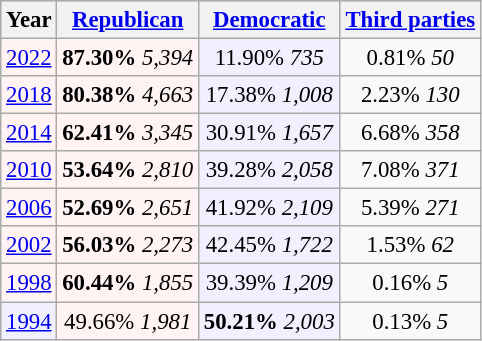<table class="wikitable" style="font-size:95%;">
<tr bgcolor=lightgrey>
<th>Year</th>
<th><a href='#'>Republican</a></th>
<th><a href='#'>Democratic</a></th>
<th><a href='#'>Third parties</a></th>
</tr>
<tr>
<td align="center" bgcolor="#fff3f3"><a href='#'>2022</a></td>
<td align="center" bgcolor="#fff3f3"><strong>87.30%</strong> <em>5,394</em></td>
<td align="center" bgcolor="#f0f0ff">11.90% <em>735</em></td>
<td align="center">0.81% <em>50</em></td>
</tr>
<tr>
<td align="center" bgcolor="#fff3f3"><a href='#'>2018</a></td>
<td align="center" bgcolor="#fff3f3"><strong>80.38%</strong> <em>4,663</em></td>
<td align="center" bgcolor="#f0f0ff">17.38% <em>1,008</em></td>
<td align="center">2.23% <em>130</em></td>
</tr>
<tr>
<td align="center" bgcolor="#fff3f3"><a href='#'>2014</a></td>
<td align="center" bgcolor="#fff3f3"><strong>62.41%</strong> <em>3,345</em></td>
<td align="center" bgcolor="#f0f0ff">30.91% <em>1,657</em></td>
<td align="center">6.68% <em>358</em></td>
</tr>
<tr>
<td align="center" bgcolor="#fff3f3"><a href='#'>2010</a></td>
<td align="center" bgcolor="#fff3f3"><strong>53.64%</strong> <em>2,810</em></td>
<td align="center" bgcolor="#f0f0ff">39.28% <em>2,058</em></td>
<td align="center">7.08% <em>371</em></td>
</tr>
<tr>
<td align="center" bgcolor="#fff3f3"><a href='#'>2006</a></td>
<td align="center" bgcolor="#fff3f3"><strong>52.69%</strong> <em>2,651</em></td>
<td align="center" bgcolor="#f0f0ff">41.92% <em>2,109</em></td>
<td align="center">5.39% <em>271</em></td>
</tr>
<tr>
<td align="center" bgcolor="#fff3f3"><a href='#'>2002</a></td>
<td align="center" bgcolor="#fff3f3"><strong>56.03%</strong> <em>2,273</em></td>
<td align="center" bgcolor="#f0f0ff">42.45% <em>1,722</em></td>
<td align="center">1.53% <em>62</em></td>
</tr>
<tr>
<td align="center" bgcolor="#fff3f3"><a href='#'>1998</a></td>
<td align="center" bgcolor="#fff3f3"><strong>60.44%</strong> <em>1,855</em></td>
<td align="center" bgcolor="#f0f0ff">39.39% <em>1,209</em></td>
<td align="center">0.16% <em>5</em></td>
</tr>
<tr>
<td align="center" bgcolor="#f0f0ff"><a href='#'>1994</a></td>
<td align="center" bgcolor="#fff3f3">49.66% <em>1,981</em></td>
<td align="center" bgcolor="#f0f0ff"><strong>50.21%</strong> <em>2,003</em></td>
<td align="center">0.13% <em>5</em></td>
</tr>
</table>
